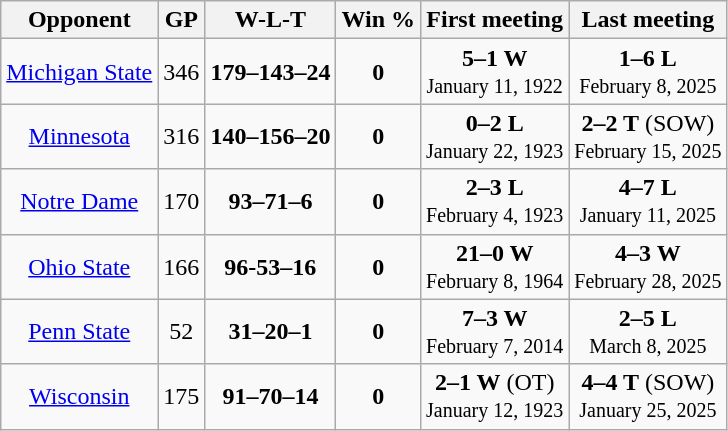<table class="wikitable sortable" style="text-align: center;">
<tr>
<th>Opponent</th>
<th>GP</th>
<th>W-L-T</th>
<th>Win %</th>
<th>First meeting</th>
<th>Last meeting</th>
</tr>
<tr>
<td><a href='#'>Michigan State</a></td>
<td>346</td>
<td><strong><span>179–143–24</span></strong></td>
<td><strong><span>0</span></strong></td>
<td><strong><span>5–1 W</span></strong><br><small>January 11, 1922</small></td>
<td><strong><span>1–6 L</span></strong><br><small>February 8, 2025</small></td>
</tr>
<tr>
<td><a href='#'>Minnesota</a></td>
<td>316</td>
<td><strong><span>140–156–20</span></strong></td>
<td><strong><span>0</span></strong></td>
<td><strong><span>0–2 L</span></strong><br><small>January 22, 1923</small></td>
<td><strong><span>2–2 T</span></strong> (SOW)<br><small>February 15, 2025</small></td>
</tr>
<tr>
<td><a href='#'>Notre Dame</a></td>
<td>170</td>
<td><strong><span>93–71–6</span></strong></td>
<td><strong><span>0</span></strong></td>
<td><strong><span>2–3 L</span></strong><br><small>February 4, 1923</small></td>
<td><strong><span>4–7 L</span></strong><br><small>January 11, 2025</small></td>
</tr>
<tr>
<td><a href='#'>Ohio State</a></td>
<td>166</td>
<td><strong><span>96-53–16</span></strong></td>
<td><strong><span>0</span></strong></td>
<td><strong><span>21–0 W</span></strong><br><small>February 8, 1964</small></td>
<td><strong><span>4–3 W</span></strong><br><small>February 28, 2025</small></td>
</tr>
<tr>
<td><a href='#'>Penn State</a></td>
<td>52</td>
<td><strong><span>31–20–1</span></strong></td>
<td><strong><span>0</span></strong></td>
<td><strong><span>7–3 W</span></strong><br><small>February 7, 2014</small></td>
<td><strong><span>2–5 L</span></strong><br><small>March 8, 2025</small></td>
</tr>
<tr>
<td><a href='#'>Wisconsin</a></td>
<td>175</td>
<td><strong><span>91–70–14</span></strong></td>
<td><strong><span>0</span></strong></td>
<td><strong><span>2–1 W</span></strong> (OT)<br><small>January 12, 1923</small></td>
<td><strong><span>4–4 T</span></strong> (SOW)<br><small>January 25, 2025</small></td>
</tr>
</table>
